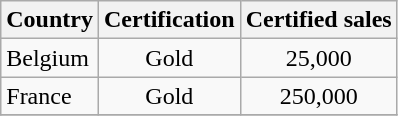<table class="wikitable sortable">
<tr>
<th>Country</th>
<th>Certification</th>
<th>Certified sales</th>
</tr>
<tr>
<td>Belgium</td>
<td align="center">Gold</td>
<td align="center">25,000</td>
</tr>
<tr>
<td>France</td>
<td align="center">Gold</td>
<td align="center">250,000</td>
</tr>
<tr>
</tr>
</table>
